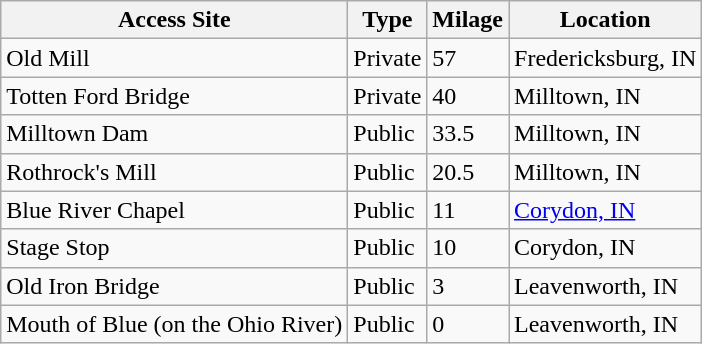<table class="wikitable">
<tr>
<th>Access Site</th>
<th>Type</th>
<th>Milage</th>
<th>Location</th>
</tr>
<tr>
<td>Old Mill</td>
<td>Private</td>
<td>57</td>
<td>Fredericksburg, IN</td>
</tr>
<tr>
<td>Totten Ford Bridge</td>
<td>Private</td>
<td>40</td>
<td>Milltown, IN</td>
</tr>
<tr>
<td>Milltown Dam</td>
<td>Public</td>
<td>33.5</td>
<td>Milltown, IN</td>
</tr>
<tr>
<td>Rothrock's Mill</td>
<td>Public</td>
<td>20.5</td>
<td>Milltown, IN</td>
</tr>
<tr>
<td>Blue River Chapel</td>
<td>Public</td>
<td>11</td>
<td><a href='#'>Corydon, IN</a></td>
</tr>
<tr>
<td>Stage Stop</td>
<td>Public</td>
<td>10</td>
<td>Corydon, IN</td>
</tr>
<tr>
<td>Old Iron Bridge</td>
<td>Public</td>
<td>3</td>
<td>Leavenworth, IN</td>
</tr>
<tr>
<td>Mouth of Blue (on the Ohio River)</td>
<td>Public</td>
<td>0</td>
<td>Leavenworth, IN</td>
</tr>
</table>
